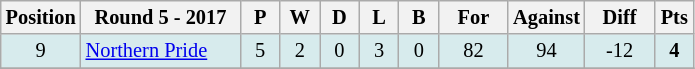<table class="wikitable" style="text-align:center; font-size:85%;">
<tr>
<th width=40 abbr="Position">Position</th>
<th width=100>Round 5 - 2017</th>
<th width=20 abbr="Played">P</th>
<th width=20 abbr="Won">W</th>
<th width=20 abbr="Drawn">D</th>
<th width=20 abbr="Lost">L</th>
<th width=20 abbr="Bye">B</th>
<th width=40 abbr="Points for">For</th>
<th width=40 abbr="Points against">Against</th>
<th width=40 abbr="Points difference">Diff</th>
<th width=20 abbr="Points">Pts</th>
</tr>
<tr style="background: #d7ebed;">
<td>9</td>
<td style="text-align:left;"> <a href='#'>Northern Pride</a></td>
<td>5</td>
<td>2</td>
<td>0</td>
<td>3</td>
<td>0</td>
<td>82</td>
<td>94</td>
<td>-12</td>
<td><strong>4</strong></td>
</tr>
<tr>
</tr>
</table>
